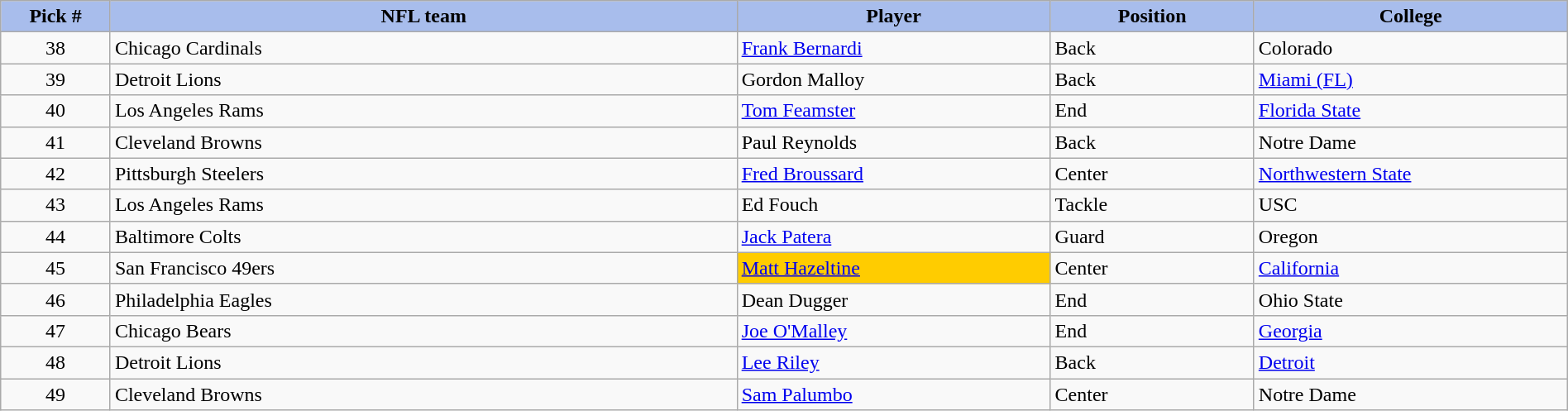<table class="wikitable sortable sortable" style="width: 100%">
<tr>
<th style="background:#A8BDEC;" width=7%>Pick #</th>
<th width=40% style="background:#A8BDEC;">NFL team</th>
<th width=20% style="background:#A8BDEC;">Player</th>
<th width=13% style="background:#A8BDEC;">Position</th>
<th style="background:#A8BDEC;">College</th>
</tr>
<tr>
<td align=center>38</td>
<td>Chicago Cardinals</td>
<td><a href='#'>Frank Bernardi</a></td>
<td>Back</td>
<td>Colorado</td>
</tr>
<tr>
<td align=center>39</td>
<td>Detroit Lions</td>
<td>Gordon Malloy</td>
<td>Back</td>
<td><a href='#'>Miami (FL)</a></td>
</tr>
<tr>
<td align=center>40</td>
<td>Los Angeles Rams</td>
<td><a href='#'>Tom Feamster</a></td>
<td>End</td>
<td><a href='#'>Florida State</a></td>
</tr>
<tr>
<td align=center>41</td>
<td>Cleveland Browns</td>
<td>Paul Reynolds</td>
<td>Back</td>
<td>Notre Dame</td>
</tr>
<tr>
<td align=center>42</td>
<td>Pittsburgh Steelers</td>
<td><a href='#'>Fred Broussard</a></td>
<td>Center</td>
<td><a href='#'>Northwestern State</a></td>
</tr>
<tr>
<td align=center>43</td>
<td>Los Angeles Rams</td>
<td>Ed Fouch</td>
<td>Tackle</td>
<td>USC</td>
</tr>
<tr>
<td align=center>44</td>
<td>Baltimore Colts</td>
<td><a href='#'>Jack Patera</a></td>
<td>Guard</td>
<td>Oregon</td>
</tr>
<tr>
<td align=center>45</td>
<td>San Francisco 49ers</td>
<td bgcolor="#FFCC00"><a href='#'>Matt Hazeltine</a></td>
<td>Center</td>
<td><a href='#'>California</a></td>
</tr>
<tr>
<td align=center>46</td>
<td>Philadelphia Eagles</td>
<td>Dean Dugger</td>
<td>End</td>
<td>Ohio State</td>
</tr>
<tr>
<td align=center>47</td>
<td>Chicago Bears</td>
<td><a href='#'>Joe O'Malley</a></td>
<td>End</td>
<td><a href='#'>Georgia</a></td>
</tr>
<tr>
<td align=center>48</td>
<td>Detroit Lions</td>
<td><a href='#'>Lee Riley</a></td>
<td>Back</td>
<td><a href='#'>Detroit</a></td>
</tr>
<tr>
<td align=center>49</td>
<td>Cleveland Browns</td>
<td><a href='#'>Sam Palumbo</a></td>
<td>Center</td>
<td>Notre Dame</td>
</tr>
</table>
